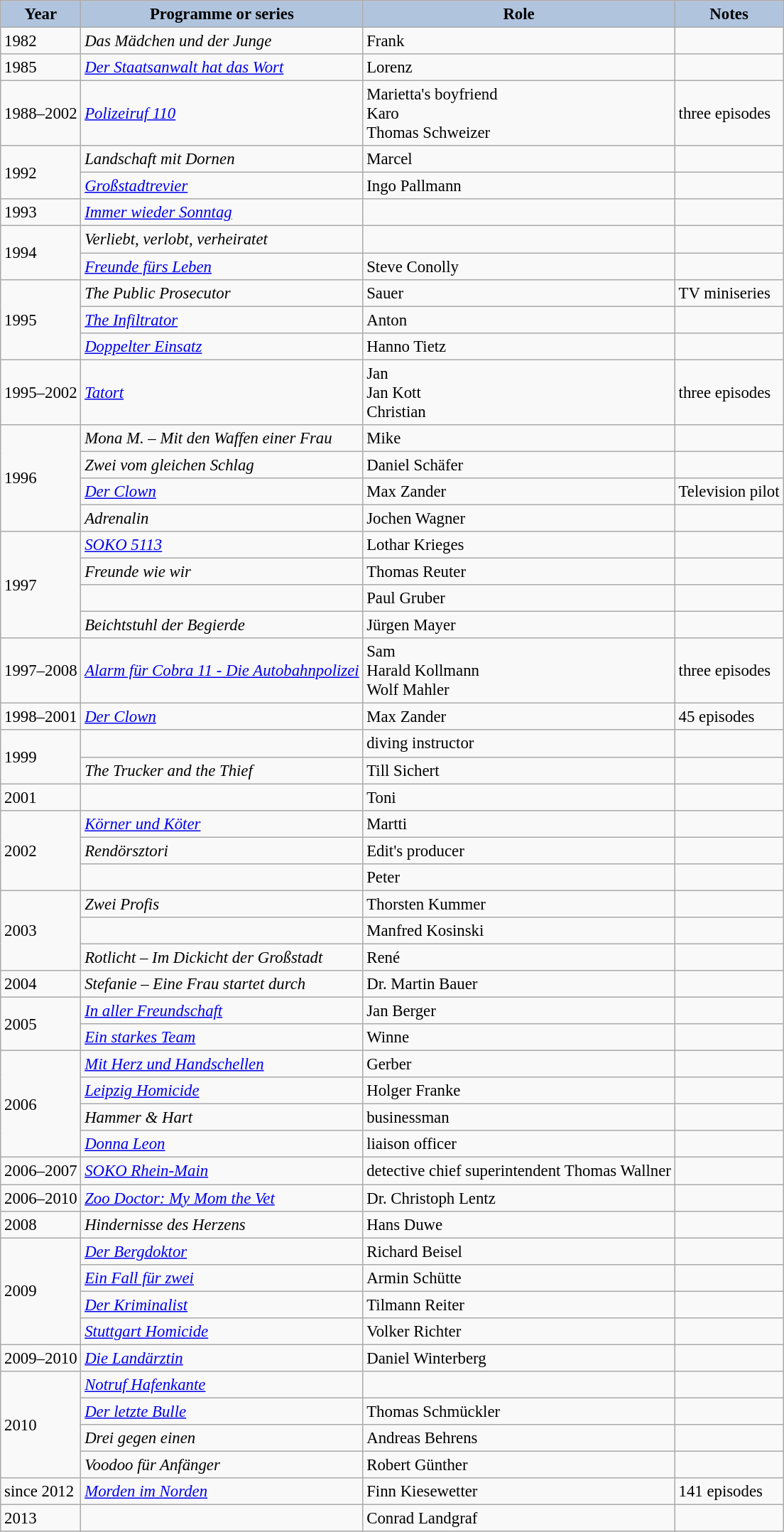<table class="wikitable" style="font-size: 95%;">
<tr align="center">
<th style="background: #B0C4DE;">Year</th>
<th style="background: #B0C4DE;">Programme or series</th>
<th style="background: #B0C4DE;">Role</th>
<th style="background: #B0C4DE;">Notes</th>
</tr>
<tr>
<td>1982</td>
<td><em>Das Mädchen und der Junge</em></td>
<td>Frank</td>
<td></td>
</tr>
<tr>
<td>1985</td>
<td><em><a href='#'>Der Staatsanwalt hat das Wort</a></em></td>
<td>Lorenz</td>
<td></td>
</tr>
<tr>
<td>1988–2002</td>
<td><em><a href='#'>Polizeiruf 110</a></em></td>
<td>Marietta's boyfriend<br>Karo<br>Thomas Schweizer</td>
<td>three episodes</td>
</tr>
<tr>
<td rowspan="2">1992</td>
<td><em>Landschaft mit Dornen</em></td>
<td>Marcel</td>
<td></td>
</tr>
<tr>
<td><em><a href='#'>Großstadtrevier</a></em></td>
<td>Ingo Pallmann</td>
<td></td>
</tr>
<tr>
<td>1993</td>
<td><em><a href='#'>Immer wieder Sonntag</a></em></td>
<td></td>
<td></td>
</tr>
<tr>
<td rowspan="2">1994</td>
<td><em>Verliebt, verlobt, verheiratet</em></td>
<td></td>
<td></td>
</tr>
<tr>
<td><em><a href='#'>Freunde fürs Leben</a></em></td>
<td>Steve Conolly</td>
<td></td>
</tr>
<tr>
<td rowspan="3">1995</td>
<td><em>The Public Prosecutor</em></td>
<td>Sauer</td>
<td>TV miniseries</td>
</tr>
<tr>
<td><em><a href='#'>The Infiltrator</a></em></td>
<td>Anton</td>
<td></td>
</tr>
<tr>
<td><em><a href='#'>Doppelter Einsatz</a></em></td>
<td>Hanno Tietz</td>
<td></td>
</tr>
<tr>
<td>1995–2002</td>
<td><em><a href='#'>Tatort</a></em></td>
<td>Jan<br>Jan Kott<br>Christian</td>
<td>three episodes</td>
</tr>
<tr>
<td rowspan="4">1996</td>
<td><em>Mona M. – Mit den Waffen einer Frau</em></td>
<td>Mike</td>
<td></td>
</tr>
<tr>
<td><em>Zwei vom gleichen Schlag</em></td>
<td>Daniel Schäfer</td>
<td></td>
</tr>
<tr>
<td><em><a href='#'>Der Clown</a></em></td>
<td>Max Zander</td>
<td>Television pilot</td>
</tr>
<tr>
<td><em>Adrenalin</em></td>
<td>Jochen Wagner</td>
<td></td>
</tr>
<tr>
<td rowspan="4">1997</td>
<td><em><a href='#'>SOKO 5113</a></em></td>
<td>Lothar Krieges</td>
<td></td>
</tr>
<tr>
<td><em>Freunde wie wir</em></td>
<td>Thomas Reuter</td>
<td></td>
</tr>
<tr>
<td><em></em></td>
<td>Paul Gruber</td>
<td></td>
</tr>
<tr>
<td><em>Beichtstuhl der Begierde</em></td>
<td>Jürgen Mayer</td>
<td></td>
</tr>
<tr>
<td>1997–2008</td>
<td><em><a href='#'>Alarm für Cobra 11 - Die Autobahnpolizei</a></em></td>
<td>Sam<br>Harald Kollmann<br>Wolf Mahler</td>
<td>three episodes</td>
</tr>
<tr>
<td>1998–2001</td>
<td><em><a href='#'>Der Clown</a></em></td>
<td>Max Zander</td>
<td>45 episodes</td>
</tr>
<tr>
<td rowspan="2">1999</td>
<td><em></em></td>
<td>diving instructor</td>
<td></td>
</tr>
<tr>
<td><em>The Trucker and the Thief</em></td>
<td>Till Sichert</td>
<td></td>
</tr>
<tr>
<td>2001</td>
<td><em></em></td>
<td>Toni</td>
<td></td>
</tr>
<tr>
<td rowspan="3">2002</td>
<td><em><a href='#'>Körner und Köter</a></em></td>
<td>Martti</td>
<td></td>
</tr>
<tr>
<td><em>Rendörsztori</em></td>
<td>Edit's producer</td>
<td></td>
</tr>
<tr>
<td><em></em></td>
<td>Peter</td>
<td></td>
</tr>
<tr>
<td rowspan="3">2003</td>
<td><em>Zwei Profis</em></td>
<td>Thorsten Kummer</td>
<td></td>
</tr>
<tr>
<td><em></em></td>
<td>Manfred Kosinski</td>
<td></td>
</tr>
<tr>
<td><em>Rotlicht – Im Dickicht der Großstadt</em></td>
<td>René</td>
<td></td>
</tr>
<tr>
<td>2004</td>
<td><em>Stefanie – Eine Frau startet durch</em></td>
<td>Dr. Martin Bauer</td>
<td></td>
</tr>
<tr>
<td rowspan="2">2005</td>
<td><em><a href='#'>In aller Freundschaft</a></em></td>
<td>Jan Berger</td>
<td></td>
</tr>
<tr>
<td><em><a href='#'>Ein starkes Team</a></em></td>
<td>Winne</td>
<td></td>
</tr>
<tr>
<td rowspan="4">2006</td>
<td><em><a href='#'>Mit Herz und Handschellen</a></em></td>
<td>Gerber</td>
<td></td>
</tr>
<tr>
<td><em><a href='#'>Leipzig Homicide</a></em></td>
<td>Holger Franke</td>
<td></td>
</tr>
<tr>
<td><em>Hammer & Hart</em></td>
<td>businessman</td>
<td></td>
</tr>
<tr>
<td><em><a href='#'>Donna Leon</a></em></td>
<td>liaison officer</td>
<td></td>
</tr>
<tr>
<td>2006–2007</td>
<td><em><a href='#'>SOKO Rhein-Main</a></em></td>
<td>detective chief superintendent Thomas Wallner</td>
<td></td>
</tr>
<tr>
<td>2006–2010</td>
<td><em><a href='#'>Zoo Doctor: My Mom the Vet</a></em></td>
<td>Dr. Christoph Lentz</td>
<td></td>
</tr>
<tr>
<td>2008</td>
<td><em>Hindernisse des Herzens</em></td>
<td>Hans Duwe</td>
<td></td>
</tr>
<tr>
<td rowspan="4">2009</td>
<td><em><a href='#'>Der Bergdoktor</a></em></td>
<td>Richard Beisel</td>
<td></td>
</tr>
<tr>
<td><em><a href='#'>Ein Fall für zwei</a></em></td>
<td>Armin Schütte</td>
<td></td>
</tr>
<tr>
<td><em><a href='#'>Der Kriminalist</a></em></td>
<td>Tilmann Reiter</td>
<td></td>
</tr>
<tr>
<td><em><a href='#'>Stuttgart Homicide</a></em></td>
<td>Volker Richter</td>
<td></td>
</tr>
<tr>
<td>2009–2010</td>
<td><em><a href='#'>Die Landärztin</a></em></td>
<td>Daniel Winterberg</td>
<td></td>
</tr>
<tr>
<td rowspan="4">2010</td>
<td><em><a href='#'>Notruf Hafenkante</a></em></td>
<td></td>
<td></td>
</tr>
<tr>
<td><em><a href='#'>Der letzte Bulle</a></em></td>
<td>Thomas Schmückler</td>
<td></td>
</tr>
<tr>
<td><em>Drei gegen einen</em></td>
<td>Andreas Behrens</td>
<td></td>
</tr>
<tr>
<td><em>Voodoo für Anfänger</em></td>
<td>Robert Günther</td>
<td></td>
</tr>
<tr>
<td>since 2012</td>
<td><em><a href='#'>Morden im Norden</a></em></td>
<td>Finn Kiesewetter</td>
<td>141 episodes</td>
</tr>
<tr>
<td>2013</td>
<td><em></em></td>
<td>Conrad Landgraf</td>
<td></td>
</tr>
</table>
